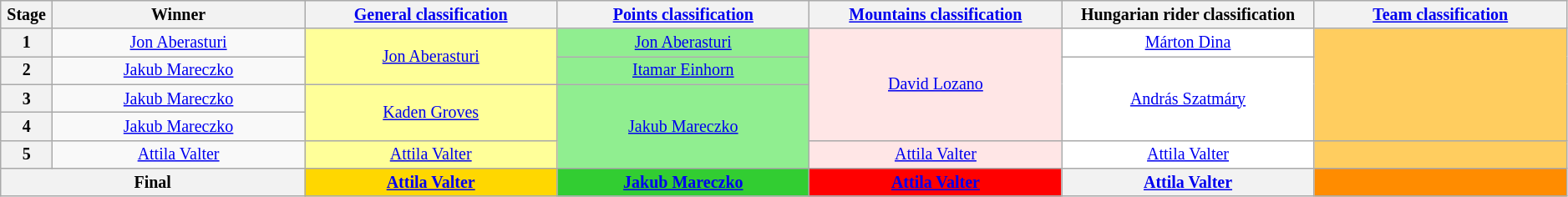<table class="wikitable" style="text-align: center; font-size:smaller;">
<tr style="background:#efefef;">
<th style="width:2%;">Stage</th>
<th style="width:14%;">Winner</th>
<th style="width:14%;"><a href='#'>General classification</a><br></th>
<th style="width:14%;"><a href='#'>Points classification</a><br></th>
<th style="width:14%;"><a href='#'>Mountains classification</a><br></th>
<th style="width:14%;">Hungarian rider classification<br></th>
<th style="width:14%;"><a href='#'>Team classification</a></th>
</tr>
<tr>
<th>1</th>
<td><a href='#'>Jon Aberasturi</a></td>
<td style="background:#FFFF99;" rowspan="2"><a href='#'>Jon Aberasturi</a></td>
<td style="background:lightgreen;"><a href='#'>Jon Aberasturi</a></td>
<td style="background:#FFE6E6;" rowspan="4"><a href='#'>David Lozano</a></td>
<td style="background:white;"><a href='#'>Márton Dina</a></td>
<td style="background:#FFCD5F;" rowspan="4"></td>
</tr>
<tr>
<th>2</th>
<td><a href='#'>Jakub Mareczko</a></td>
<td style="background:lightgreen;"><a href='#'>Itamar Einhorn</a></td>
<td style="background:white;" rowspan="3"><a href='#'>András Szatmáry</a></td>
</tr>
<tr>
<th>3</th>
<td><a href='#'>Jakub Mareczko</a></td>
<td style="background:#FFFF99;" rowspan="2"><a href='#'>Kaden Groves</a></td>
<td style="background:lightgreen;" rowspan="3"><a href='#'>Jakub Mareczko</a></td>
</tr>
<tr>
<th>4</th>
<td><a href='#'>Jakub Mareczko</a></td>
</tr>
<tr>
<th>5</th>
<td><a href='#'>Attila Valter</a></td>
<td style="background:#FFFF99;"><a href='#'>Attila Valter</a></td>
<td style="background:#FFE6E6;"><a href='#'>Attila Valter</a></td>
<td style="background:white;"><a href='#'>Attila Valter</a></td>
<td style="background:#FFCD5F;"></td>
</tr>
<tr>
<th colspan=2>Final</th>
<th style="background:gold;"><a href='#'>Attila Valter</a></th>
<th style="background:limegreen;"><a href='#'>Jakub Mareczko</a></th>
<th style="background:#f00;"><a href='#'>Attila Valter</a></th>
<th style="background:offwhite;"><a href='#'>Attila Valter</a></th>
<th style="background:#FF8C00;"></th>
</tr>
</table>
